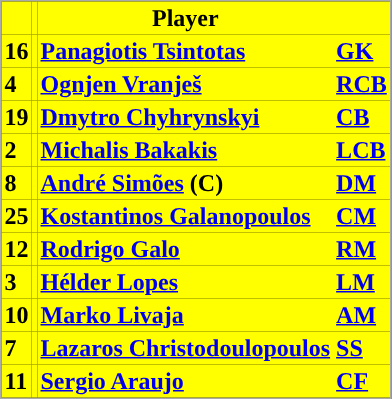<table class="toccolours" border="0" cellpadding="2" cellspacing="0" align="center" style="margin: 0.5em 0 1em 1em; background: #000000; border: 1px #aaaaaa solid;">
<tr bgcolor=#FFFF00>
<th></th>
<th></th>
<th>Player</th>
<th></th>
</tr>
<tr bgcolor=#FFFF00>
<td><strong>16</strong></td>
<td></td>
<td><a href='#'><span><strong>Panagiotis Tsintotas</strong></span></a></td>
<td><a href='#'><strong>GK</strong></a></td>
</tr>
<tr bgcolor=#FFFF00>
<td><strong>4</strong></td>
<td></td>
<td><a href='#'><span><strong>Ognjen Vranješ</strong></span></a></td>
<td><a href='#'><strong>RCB</strong></a></td>
</tr>
<tr bgcolor=#FFFF00>
<td><strong>19</strong></td>
<td></td>
<td><a href='#'><span><strong>Dmytro Chyhrynskyi</strong></span></a></td>
<td><a href='#'><strong>CB</strong></a></td>
</tr>
<tr bgcolor=#FFFF00>
<td><strong>2</strong></td>
<td></td>
<td><a href='#'><span><strong>Michalis Bakakis</strong></span></a></td>
<td><a href='#'><strong>LCB</strong></a></td>
</tr>
<tr bgcolor=#FFFF00>
<td><strong>8</strong></td>
<td></td>
<td><a href='#'><span><strong>André Simões</strong></span></a> <strong>(C)</strong></td>
<td><a href='#'><strong>DM</strong></a></td>
</tr>
<tr bgcolor=#FFFF00>
<td><strong>25</strong></td>
<td></td>
<td><a href='#'><span><strong>Kostantinos Galanopoulos</strong></span></a></td>
<td><a href='#'><strong>CM</strong></a></td>
</tr>
<tr bgcolor=#FFFF00>
<td><strong>12</strong></td>
<td></td>
<td><a href='#'><span><strong>Rodrigo Galo</strong></span></a></td>
<td><a href='#'><strong>RM</strong></a></td>
</tr>
<tr bgcolor=#FFFF00>
<td><strong>3</strong></td>
<td></td>
<td><a href='#'><span><strong>Hélder Lopes</strong></span></a></td>
<td><a href='#'><strong>LM</strong></a></td>
</tr>
<tr bgcolor=#FFFF00>
<td><strong>10</strong></td>
<td></td>
<td><a href='#'><span><strong>Marko Livaja</strong></span></a></td>
<td><a href='#'><strong>AM</strong></a></td>
</tr>
<tr bgcolor=#FFFF00>
<td><strong>7</strong></td>
<td></td>
<td><a href='#'><span><strong>Lazaros Christodoulopoulos</strong></span></a></td>
<td><a href='#'><strong>SS</strong></a></td>
</tr>
<tr bgcolor=#FFFF00>
<td><strong>11</strong></td>
<td></td>
<td><a href='#'><span><strong>Sergio Araujo</strong></span></a></td>
<td><a href='#'><strong>CF</strong></a></td>
</tr>
</table>
